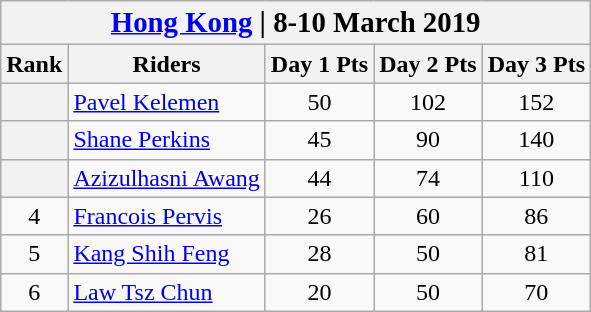<table class="wikitable" style="text-align:center">
<tr>
<th colspan=8><big> <a href='#'>Hong Kong</a> | 8-10 March 2019</big></th>
</tr>
<tr>
<th>Rank</th>
<th>Riders</th>
<th>Day 1 Pts</th>
<th>Day 2 Pts</th>
<th>Day 3 Pts</th>
</tr>
<tr>
<th></th>
<td align="left"> <a href='#'>Pavel Kelemen</a> <td>50</td> <td>102</td> <td>152</td></td>
</tr>
<tr>
<th></th>
<td align="left"> <a href='#'>Shane Perkins</a></td>
<td>45</td>
<td>90</td>
<td>140</td>
</tr>
<tr>
<th></th>
<td align="left"> <a href='#'>Azizulhasni Awang</a></td>
<td>44</td>
<td>74</td>
<td>110</td>
</tr>
<tr>
<td>4</td>
<td align="left"> <a href='#'>Francois Pervis</a></td>
<td>26</td>
<td>60</td>
<td>86</td>
</tr>
<tr>
<td>5</td>
<td align="left"> <a href='#'>Kang Shih Feng</a></td>
<td>28</td>
<td>50</td>
<td>81</td>
</tr>
<tr>
<td>6</td>
<td align="left"> <a href='#'>Law Tsz Chun</a></td>
<td>20</td>
<td>50</td>
<td>70</td>
</tr>
</table>
